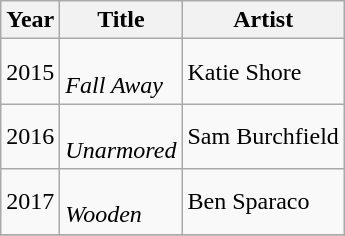<table class="wikitable">
<tr>
<th>Year</th>
<th>Title</th>
<th>Artist</th>
</tr>
<tr>
<td>2015</td>
<td><br><em>Fall Away</em></td>
<td>Katie Shore</td>
</tr>
<tr>
<td>2016</td>
<td><br><em>Unarmored</em></td>
<td>Sam Burchfield</td>
</tr>
<tr>
<td>2017</td>
<td><br><em>Wooden</em></td>
<td>Ben Sparaco</td>
</tr>
<tr>
</tr>
</table>
